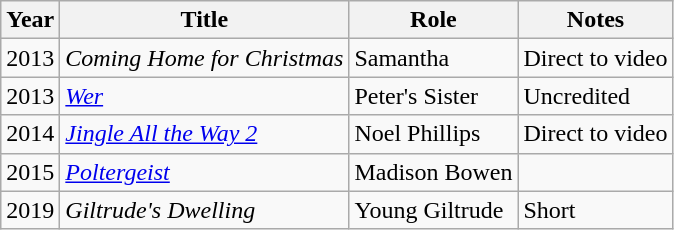<table class="wikitable sortable">
<tr>
<th>Year</th>
<th>Title</th>
<th>Role</th>
<th>Notes</th>
</tr>
<tr>
<td>2013</td>
<td><em>Coming Home for Christmas</em></td>
<td>Samantha</td>
<td>Direct to video</td>
</tr>
<tr>
<td>2013</td>
<td><em><a href='#'>Wer</a></em></td>
<td>Peter's Sister </td>
<td>Uncredited</td>
</tr>
<tr>
<td>2014</td>
<td><em><a href='#'>Jingle All the Way 2</a></em></td>
<td>Noel Phillips</td>
<td>Direct to video</td>
</tr>
<tr>
<td>2015</td>
<td><em><a href='#'>Poltergeist</a></em></td>
<td>Madison Bowen</td>
<td></td>
</tr>
<tr>
<td>2019</td>
<td><em>Giltrude's Dwelling</em></td>
<td>Young Giltrude</td>
<td>Short</td>
</tr>
</table>
